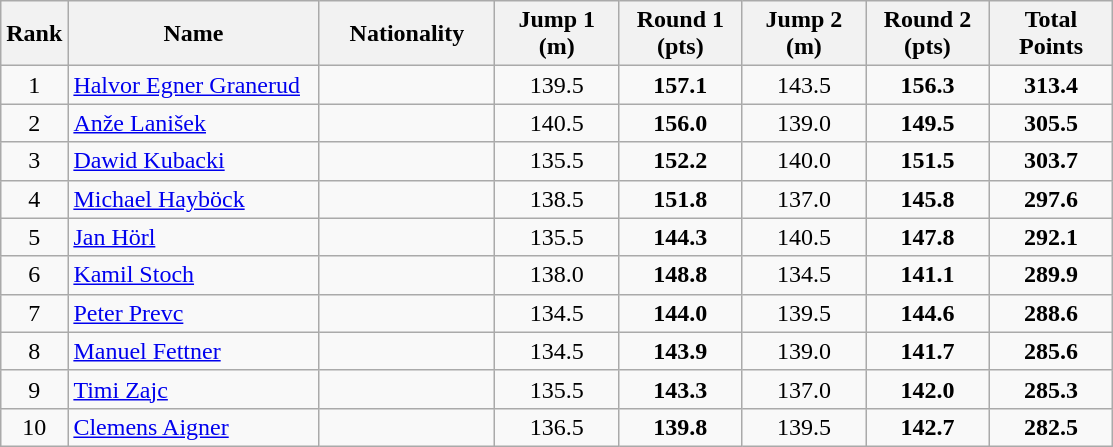<table class="wikitable sortable" style="text-align: center;">
<tr>
<th>Rank</th>
<th width=160>Name</th>
<th width=110>Nationality</th>
<th width=75>Jump 1 (m)</th>
<th width=75>Round 1 (pts)</th>
<th width=75>Jump 2 (m)</th>
<th width=75>Round 2 (pts)</th>
<th width=75>Total Points</th>
</tr>
<tr>
<td>1</td>
<td align=left><a href='#'>Halvor Egner Granerud</a></td>
<td align=left></td>
<td>139.5</td>
<td><strong>157.1</strong></td>
<td>143.5</td>
<td><strong>156.3</strong></td>
<td><strong>313.4</strong></td>
</tr>
<tr>
<td>2</td>
<td align=left><a href='#'>Anže Lanišek</a></td>
<td align=left></td>
<td>140.5</td>
<td><strong>156.0</strong></td>
<td>139.0</td>
<td><strong>149.5</strong></td>
<td><strong>305.5</strong></td>
</tr>
<tr>
<td>3</td>
<td align=left><a href='#'>Dawid Kubacki</a></td>
<td align=left></td>
<td>135.5</td>
<td><strong>152.2</strong></td>
<td>140.0</td>
<td><strong>151.5</strong></td>
<td><strong>303.7</strong></td>
</tr>
<tr>
<td>4</td>
<td align=left><a href='#'>Michael Hayböck</a></td>
<td align=left></td>
<td>138.5</td>
<td><strong>151.8</strong></td>
<td>137.0</td>
<td><strong>145.8</strong></td>
<td><strong>297.6</strong></td>
</tr>
<tr>
<td>5</td>
<td align=left><a href='#'>Jan Hörl</a></td>
<td align=left></td>
<td>135.5</td>
<td><strong>144.3</strong></td>
<td>140.5</td>
<td><strong>147.8</strong></td>
<td><strong>292.1</strong></td>
</tr>
<tr>
<td>6</td>
<td align=left><a href='#'>Kamil Stoch</a></td>
<td align=left></td>
<td>138.0</td>
<td><strong>148.8</strong></td>
<td>134.5</td>
<td><strong>141.1</strong></td>
<td><strong>289.9</strong></td>
</tr>
<tr>
<td>7</td>
<td align=left><a href='#'>Peter Prevc</a></td>
<td align=left></td>
<td>134.5</td>
<td><strong>144.0</strong></td>
<td>139.5</td>
<td><strong>144.6</strong></td>
<td><strong>288.6</strong></td>
</tr>
<tr>
<td>8</td>
<td align=left><a href='#'>Manuel Fettner</a></td>
<td align=left></td>
<td>134.5</td>
<td><strong>143.9</strong></td>
<td>139.0</td>
<td><strong>141.7</strong></td>
<td><strong>285.6</strong></td>
</tr>
<tr>
<td>9</td>
<td align=left><a href='#'>Timi Zajc</a></td>
<td align=left></td>
<td>135.5</td>
<td><strong>143.3</strong></td>
<td>137.0</td>
<td><strong>142.0</strong></td>
<td><strong>285.3</strong></td>
</tr>
<tr>
<td>10</td>
<td align=left><a href='#'>Clemens Aigner</a></td>
<td align=left></td>
<td>136.5</td>
<td><strong>139.8</strong></td>
<td>139.5</td>
<td><strong>142.7</strong></td>
<td><strong>282.5</strong></td>
</tr>
</table>
